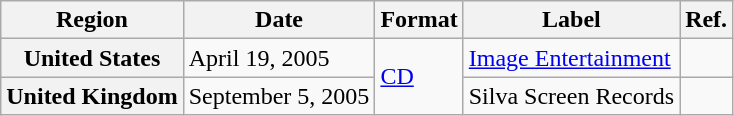<table class="wikitable plainrowheaders">
<tr>
<th scope="col">Region</th>
<th scope="col">Date</th>
<th scope="col">Format</th>
<th scope="col">Label</th>
<th scope="col">Ref.</th>
</tr>
<tr>
<th scope="row">United States</th>
<td>April 19, 2005</td>
<td rowspan="2"><a href='#'>CD</a></td>
<td><a href='#'>Image Entertainment</a></td>
<td style="text-align:center;"></td>
</tr>
<tr>
<th scope="row">United Kingdom</th>
<td>September 5, 2005</td>
<td>Silva Screen Records</td>
<td style="text-align:center;"></td>
</tr>
</table>
